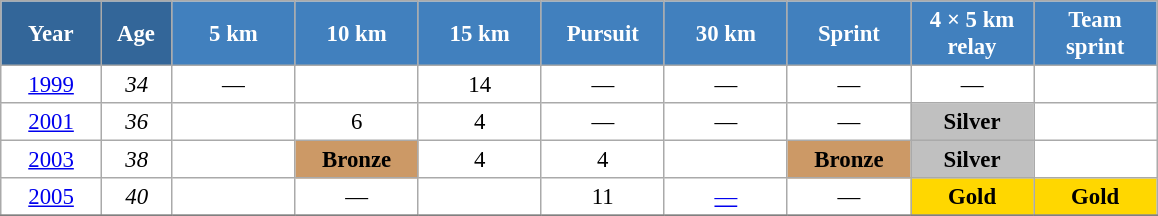<table class="wikitable" style="font-size:95%; text-align:center; border:grey solid 1px; border-collapse:collapse; background:#ffffff;">
<tr>
<th style="background-color:#369; color:white; width:60px;"> Year </th>
<th style="background-color:#369; color:white; width:40px;"> Age </th>
<th style="background-color:#4180be; color:white; width:75px;"> 5 km </th>
<th style="background-color:#4180be; color:white; width:75px;"> 10 km </th>
<th style="background-color:#4180be; color:white; width:75px;"> 15 km </th>
<th style="background-color:#4180be; color:white; width:75px;"> Pursuit </th>
<th style="background-color:#4180be; color:white; width:75px;"> 30 km </th>
<th style="background-color:#4180be; color:white; width:75px;"> Sprint </th>
<th style="background-color:#4180be; color:white; width:75px;"> 4 × 5 km <br> relay </th>
<th style="background-color:#4180be; color:white; width:75px;"> Team <br> sprint </th>
</tr>
<tr>
<td><a href='#'>1999</a></td>
<td><em>34</em></td>
<td>—</td>
<td></td>
<td>14</td>
<td>—</td>
<td>—</td>
<td>—</td>
<td>—</td>
<td></td>
</tr>
<tr>
<td><a href='#'>2001</a></td>
<td><em>36</em></td>
<td></td>
<td>6</td>
<td>4</td>
<td>—</td>
<td>—</td>
<td>—</td>
<td style="background:silver;"><strong>Silver</strong></td>
<td></td>
</tr>
<tr>
<td><a href='#'>2003</a></td>
<td><em>38</em></td>
<td></td>
<td bgcolor="cc9966"><strong>Bronze</strong></td>
<td>4</td>
<td>4</td>
<td></td>
<td bgcolor="cc9966"><strong>Bronze</strong></td>
<td style="background:silver;"><strong>Silver</strong></td>
<td></td>
</tr>
<tr>
<td><a href='#'>2005</a></td>
<td><em>40</em></td>
<td></td>
<td>—</td>
<td></td>
<td>11</td>
<td><a href='#'>—</a></td>
<td>—</td>
<td style="background:gold;"><strong>Gold</strong></td>
<td style="background:gold;"><strong>Gold</strong></td>
</tr>
<tr>
</tr>
</table>
